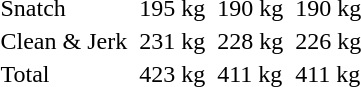<table>
<tr>
<td>Snatch</td>
<td></td>
<td>195 kg</td>
<td></td>
<td>190 kg</td>
<td></td>
<td>190 kg</td>
</tr>
<tr>
<td>Clean & Jerk</td>
<td></td>
<td>231 kg</td>
<td></td>
<td>228 kg</td>
<td></td>
<td>226 kg</td>
</tr>
<tr>
<td>Total</td>
<td></td>
<td>423 kg</td>
<td></td>
<td>411 kg</td>
<td></td>
<td>411 kg</td>
</tr>
</table>
